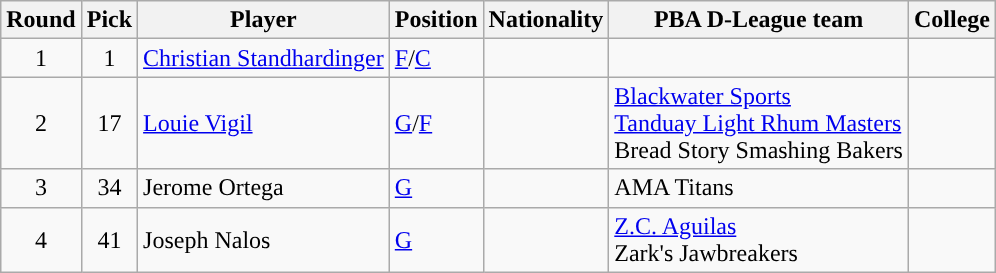<table class="wikitable sortable sortable">
<tr>
<th>Round</th>
<th>Pick</th>
<th>Player</th>
<th>Position</th>
<th>Nationality</th>
<th>PBA D-League team</th>
<th>College</th>
</tr>
<tr>
<td align=center>1</td>
<td align=center>1</td>
<td><a href='#'>Christian Standhardinger</a></td>
<td><a href='#'>F</a>/<a href='#'>C</a></td>
<td></td>
<td></td>
<td></td>
</tr>
<tr>
<td align=center>2</td>
<td align=center>17</td>
<td><a href='#'>Louie Vigil</a></td>
<td><a href='#'>G</a>/<a href='#'>F</a></td>
<td></td>
<td><a href='#'>Blackwater Sports</a><br><a href='#'>Tanduay Light Rhum Masters</a><br>Bread Story Smashing Bakers</td>
<td></td>
</tr>
<tr>
<td align=center>3</td>
<td align=center>34</td>
<td>Jerome Ortega</td>
<td><a href='#'>G</a></td>
<td></td>
<td>AMA Titans</td>
<td></td>
</tr>
<tr>
<td align=center>4</td>
<td align=center>41</td>
<td>Joseph Nalos</td>
<td><a href='#'>G</a></td>
<td></td>
<td><a href='#'>Z.C. Aguilas</a><br>Zark's Jawbreakers</td>
<td></td>
</tr>
</table>
